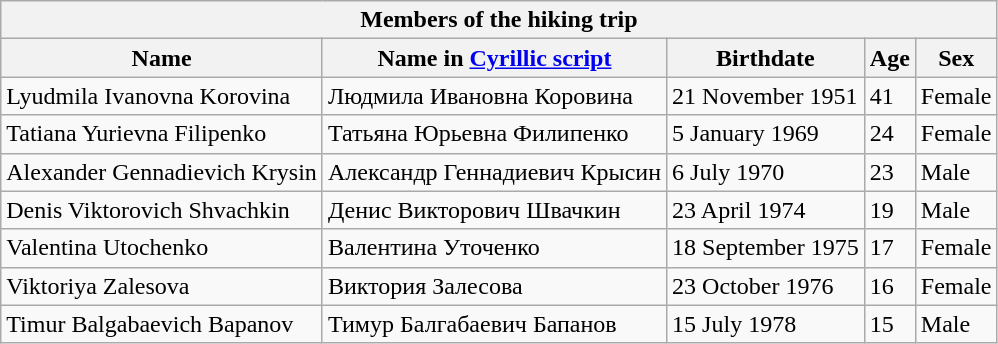<table class="wikitable sortable">
<tr>
<th colspan="5" style="text-align:center;">Members of the hiking trip</th>
</tr>
<tr>
<th>Name </th>
<th>Name in <a href='#'>Cyrillic script</a></th>
<th>Birthdate</th>
<th>Age</th>
<th>Sex</th>
</tr>
<tr>
<td>Lyudmila Ivanovna Korovina</td>
<td>Людмила Ивановна Коровина</td>
<td>21 November 1951</td>
<td>41</td>
<td>Female</td>
</tr>
<tr>
<td>Tatiana Yurievna Filipenko</td>
<td>Татьяна Юрьевна Филипенко</td>
<td>5 January 1969</td>
<td>24</td>
<td>Female</td>
</tr>
<tr>
<td>Alexander Gennadievich Krysin</td>
<td>Александр Геннадиевич Крысин</td>
<td>6 July 1970</td>
<td>23</td>
<td>Male</td>
</tr>
<tr>
<td>Denis Viktorovich Shvachkin</td>
<td>Денис Викторович Швачкин</td>
<td>23 April 1974</td>
<td>19</td>
<td>Male</td>
</tr>
<tr>
<td>Valentina Utochenko</td>
<td>Валентина Уточенко</td>
<td>18 September 1975</td>
<td>17</td>
<td>Female</td>
</tr>
<tr>
<td>Viktoriya Zalesova</td>
<td>Виктория Залесова</td>
<td>23 October 1976</td>
<td>16</td>
<td>Female</td>
</tr>
<tr>
<td>Timur Balgabaevich Bapanov</td>
<td>Тимур Балгабаевич Бапанов</td>
<td>15 July 1978</td>
<td>15</td>
<td>Male</td>
</tr>
</table>
